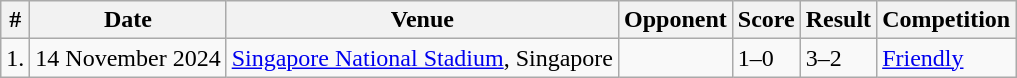<table class="wikitable">
<tr>
<th>#</th>
<th>Date</th>
<th>Venue</th>
<th>Opponent</th>
<th>Score</th>
<th>Result</th>
<th>Competition</th>
</tr>
<tr>
<td>1.</td>
<td>14 November 2024</td>
<td><a href='#'>Singapore National Stadium</a>, Singapore</td>
<td></td>
<td>1–0</td>
<td>3–2</td>
<td><a href='#'>Friendly</a></td>
</tr>
</table>
